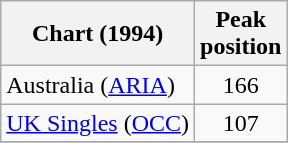<table class="wikitable sortable">
<tr>
<th>Chart (1994)</th>
<th>Peak<br>position</th>
</tr>
<tr>
<td>Australia (<a href='#'>ARIA</a>)</td>
<td align="center">166</td>
</tr>
<tr>
<td><a href='#'>UK Singles</a> (<a href='#'>OCC</a>)</td>
<td align="center">107</td>
</tr>
<tr>
</tr>
</table>
